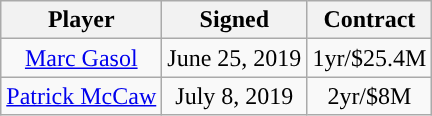<table class="wikitable sortable sortable" style="text-align: center;">
<tr>
<th>Player</th>
<th>Signed</th>
<th>Contract</th>
</tr>
<tr style="text-align: center">
<td><a href='#'>Marc Gasol</a></td>
<td>June 25, 2019</td>
<td>1yr/$25.4M</td>
</tr>
<tr>
<td><a href='#'>Patrick McCaw</a></td>
<td>July 8, 2019</td>
<td>2yr/$8M</td>
</tr>
</table>
